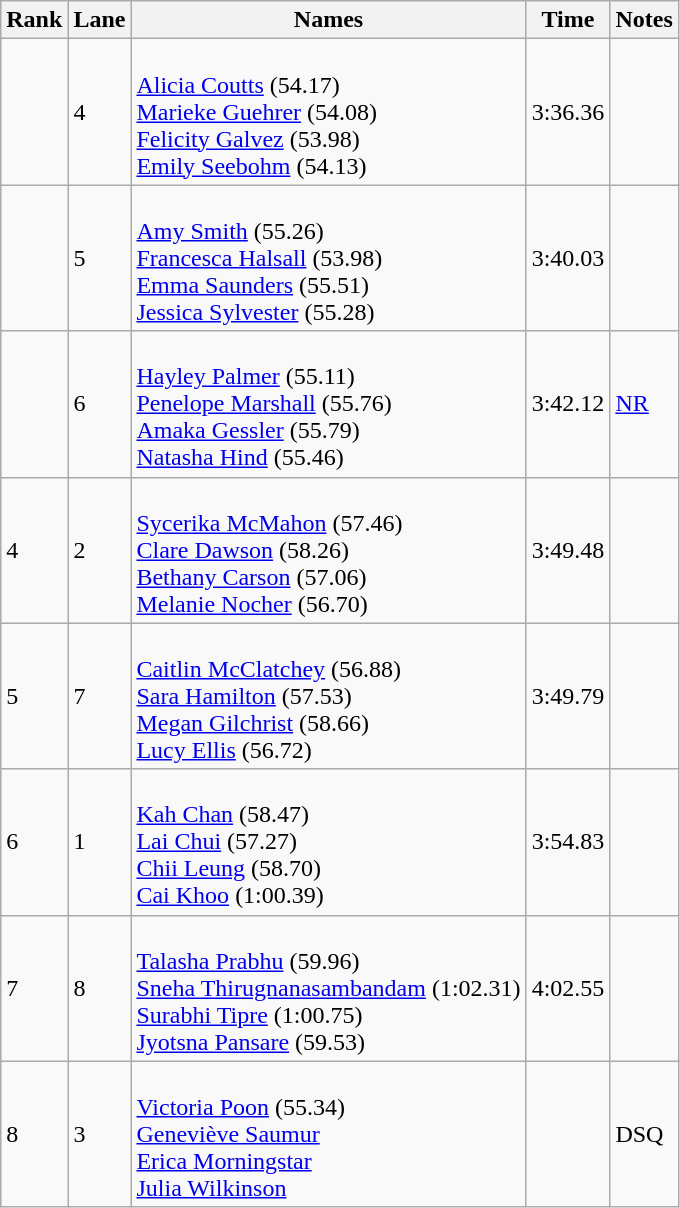<table class="wikitable">
<tr>
<th>Rank</th>
<th>Lane</th>
<th>Names</th>
<th>Time</th>
<th>Notes</th>
</tr>
<tr>
<td></td>
<td>4</td>
<td><br><a href='#'>Alicia Coutts</a> (54.17)<br><a href='#'>Marieke Guehrer</a> (54.08)<br><a href='#'>Felicity Galvez</a> (53.98)<br><a href='#'>Emily Seebohm</a> (54.13)</td>
<td>3:36.36</td>
<td></td>
</tr>
<tr>
<td></td>
<td>5</td>
<td><br><a href='#'>Amy Smith</a> (55.26)<br><a href='#'>Francesca Halsall</a> (53.98)<br><a href='#'>Emma Saunders</a> (55.51)<br><a href='#'>Jessica Sylvester</a> (55.28)</td>
<td>3:40.03</td>
<td></td>
</tr>
<tr>
<td></td>
<td>6</td>
<td><br><a href='#'>Hayley Palmer</a> (55.11)<br><a href='#'>Penelope Marshall</a> (55.76)<br><a href='#'>Amaka Gessler</a> (55.79)<br><a href='#'>Natasha Hind</a> (55.46)</td>
<td>3:42.12</td>
<td><a href='#'>NR</a></td>
</tr>
<tr>
<td>4</td>
<td>2</td>
<td><br><a href='#'>Sycerika McMahon</a> (57.46)<br><a href='#'>Clare Dawson</a> (58.26)<br><a href='#'>Bethany Carson</a> (57.06)<br><a href='#'>Melanie Nocher</a> (56.70)</td>
<td>3:49.48</td>
<td></td>
</tr>
<tr>
<td>5</td>
<td>7</td>
<td><br><a href='#'>Caitlin McClatchey</a> (56.88)<br><a href='#'>Sara Hamilton</a> (57.53)<br><a href='#'>Megan Gilchrist</a> (58.66)<br><a href='#'>Lucy Ellis</a> (56.72)</td>
<td>3:49.79</td>
<td></td>
</tr>
<tr>
<td>6</td>
<td>1</td>
<td><br><a href='#'>Kah Chan</a> (58.47)<br><a href='#'>Lai Chui</a> (57.27)<br><a href='#'>Chii Leung</a> (58.70)<br><a href='#'>Cai Khoo</a> (1:00.39)</td>
<td>3:54.83</td>
<td></td>
</tr>
<tr>
<td>7</td>
<td>8</td>
<td><br><a href='#'>Talasha Prabhu</a> (59.96)<br><a href='#'>Sneha Thirugnanasambandam</a> (1:02.31)<br><a href='#'>Surabhi Tipre</a> (1:00.75)<br><a href='#'>Jyotsna Pansare</a> (59.53)</td>
<td>4:02.55</td>
<td></td>
</tr>
<tr>
<td>8</td>
<td>3</td>
<td><br><a href='#'>Victoria Poon</a> (55.34)<br><a href='#'>Geneviève Saumur</a><br><a href='#'>Erica Morningstar</a><br><a href='#'>Julia Wilkinson</a></td>
<td></td>
<td>DSQ</td>
</tr>
</table>
